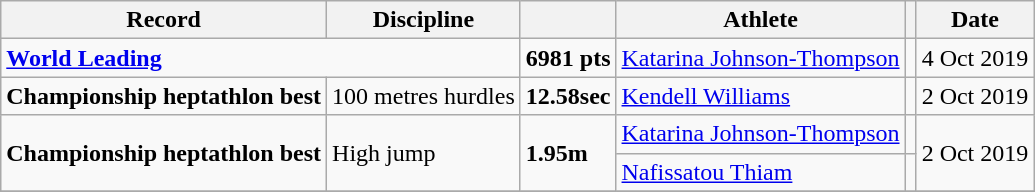<table class="wikitable">
<tr>
<th>Record</th>
<th>Discipline</th>
<th></th>
<th>Athlete</th>
<th></th>
<th>Date</th>
</tr>
<tr>
<td colspan="2"><strong><a href='#'>World Leading</a></strong></td>
<td><strong>6981 pts</strong></td>
<td><a href='#'>Katarina Johnson-Thompson</a></td>
<td></td>
<td>4 Oct 2019</td>
</tr>
<tr>
<td><strong>Championship heptathlon best</strong></td>
<td>100 metres hurdles</td>
<td><strong>12.58sec</strong></td>
<td><a href='#'>Kendell Williams</a></td>
<td></td>
<td>2 Oct 2019</td>
</tr>
<tr>
<td rowspan="2"><strong>Championship heptathlon best</strong></td>
<td rowspan="2">High jump</td>
<td rowspan="2"><strong>1.95m</strong></td>
<td><a href='#'>Katarina Johnson-Thompson</a></td>
<td></td>
<td rowspan="2">2 Oct 2019</td>
</tr>
<tr>
<td><a href='#'>Nafissatou Thiam</a></td>
<td></td>
</tr>
<tr>
</tr>
</table>
